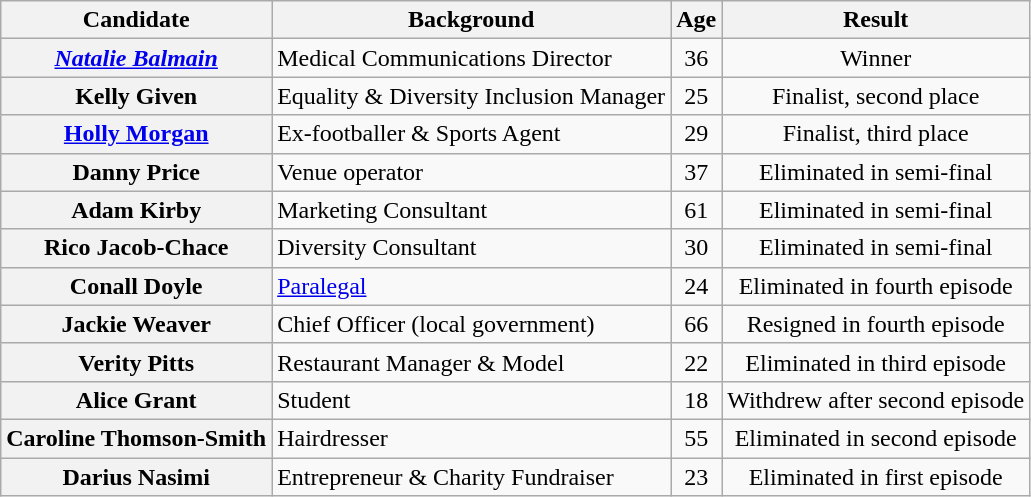<table class="wikitable sortable" style="text-align:center;">
<tr>
<th scope="col">Candidate</th>
<th scope="col">Background</th>
<th scope="col">Age</th>
<th scope="col">Result</th>
</tr>
<tr>
<th scope="row"><em><a href='#'>Natalie Balmain</a></em></th>
<td align="left">Medical Communications Director</td>
<td>36</td>
<td>Winner</td>
</tr>
<tr>
<th scope="row">Kelly Given</th>
<td align="left">Equality & Diversity Inclusion Manager</td>
<td>25</td>
<td>Finalist, second place</td>
</tr>
<tr>
<th scope="row"><a href='#'>Holly Morgan</a></th>
<td align="left">Ex-footballer & Sports Agent</td>
<td>29</td>
<td>Finalist, third place</td>
</tr>
<tr>
<th scope="row">Danny Price</th>
<td align="left">Venue operator</td>
<td>37</td>
<td>Eliminated in semi-final</td>
</tr>
<tr>
<th scope="row">Adam Kirby</th>
<td align="left">Marketing Consultant</td>
<td>61</td>
<td>Eliminated in semi-final</td>
</tr>
<tr>
<th scope="row">Rico Jacob-Chace</th>
<td align="left">Diversity Consultant</td>
<td>30</td>
<td>Eliminated in semi-final</td>
</tr>
<tr>
<th scope="row">Conall Doyle</th>
<td align="left"><a href='#'>Paralegal</a></td>
<td>24</td>
<td>Eliminated in fourth episode</td>
</tr>
<tr>
<th scope="row">Jackie Weaver</th>
<td align="left">Chief Officer (local government)</td>
<td>66</td>
<td>Resigned in fourth episode</td>
</tr>
<tr>
<th scope="row">Verity Pitts</th>
<td align="left">Restaurant Manager & Model</td>
<td>22</td>
<td>Eliminated in third episode</td>
</tr>
<tr>
<th scope="row">Alice Grant</th>
<td align="left">Student</td>
<td>18</td>
<td>Withdrew after second episode</td>
</tr>
<tr>
<th scope="row">Caroline Thomson-Smith</th>
<td align="left">Hairdresser</td>
<td>55</td>
<td>Eliminated in second episode</td>
</tr>
<tr>
<th scope="row">Darius Nasimi</th>
<td align="left">Entrepreneur & Charity Fundraiser</td>
<td>23</td>
<td>Eliminated in first episode</td>
</tr>
</table>
